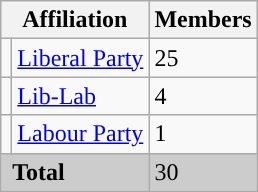<table class="wikitable">
<tr>
<th colspan="2">Affiliation</th>
<th>Members</th>
</tr>
<tr>
<td style="color:inherit;background:"></td>
<td><a href='#'>Liberal Party</a></td>
<td>25</td>
</tr>
<tr>
<td style="color:inherit;background-color: "></td>
<td><a href='#'>Lib-Lab</a></td>
<td>4</td>
</tr>
<tr>
<td style="color:inherit;background:"></td>
<td><a href='#'>Labour Party</a></td>
<td>1</td>
</tr>
<tr style="background:#ccc;">
<td colspan="2"> <strong>Total</strong></td>
<td>30</td>
</tr>
</table>
